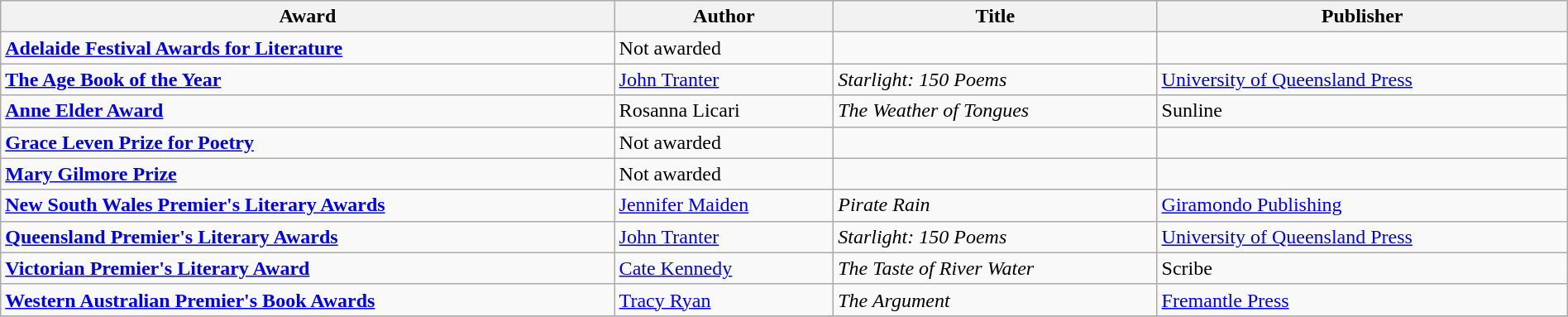<table class="wikitable" width=100%>
<tr>
<th>Award</th>
<th>Author</th>
<th>Title</th>
<th>Publisher</th>
</tr>
<tr>
<td><strong><a href='#'>Adelaide Festival Awards for Literature</a></strong></td>
<td>Not awarded</td>
<td></td>
<td></td>
</tr>
<tr>
<td><strong><a href='#'>The Age Book of the Year</a></strong></td>
<td><a href='#'>John Tranter</a></td>
<td><em>Starlight: 150 Poems</em></td>
<td><a href='#'>University of Queensland Press</a></td>
</tr>
<tr>
<td><strong><a href='#'>Anne Elder Award</a></strong></td>
<td>Rosanna Licari</td>
<td><em>The Weather of Tongues</em></td>
<td>Sunline</td>
</tr>
<tr>
<td><strong><a href='#'>Grace Leven Prize for Poetry</a></strong></td>
<td>Not awarded</td>
<td></td>
<td></td>
</tr>
<tr>
<td><strong><a href='#'>Mary Gilmore Prize</a></strong></td>
<td>Not awarded</td>
<td></td>
<td></td>
</tr>
<tr>
<td><strong><a href='#'>New South Wales Premier's Literary Awards</a></strong></td>
<td><a href='#'>Jennifer Maiden</a></td>
<td><em>Pirate Rain</em></td>
<td><a href='#'>Giramondo Publishing</a></td>
</tr>
<tr>
<td><strong><a href='#'>Queensland Premier's Literary Awards</a></strong></td>
<td><a href='#'>John Tranter</a></td>
<td><em>Starlight: 150 Poems</em></td>
<td><a href='#'>University of Queensland Press</a></td>
</tr>
<tr>
<td><strong><a href='#'>Victorian Premier's Literary Award</a></strong></td>
<td><a href='#'>Cate Kennedy</a></td>
<td><em>The Taste of River Water</em></td>
<td>Scribe</td>
</tr>
<tr>
<td><strong><a href='#'>Western Australian Premier's Book Awards</a></strong></td>
<td><a href='#'>Tracy Ryan</a></td>
<td><em>The Argument</em></td>
<td><a href='#'>Fremantle Press</a></td>
</tr>
<tr>
</tr>
</table>
